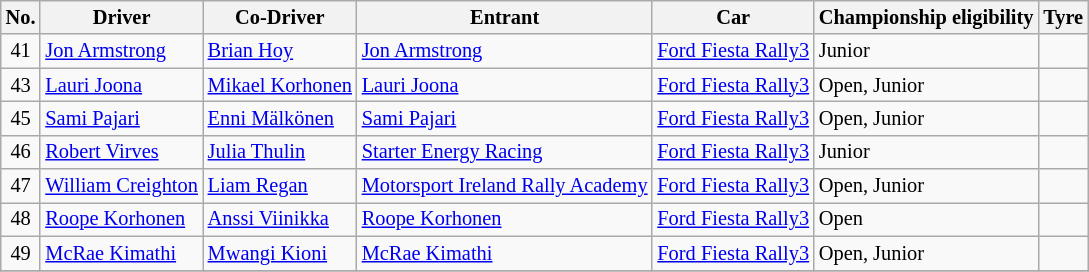<table class="wikitable" style="font-size: 85%;">
<tr>
<th>No.</th>
<th>Driver</th>
<th>Co-Driver</th>
<th>Entrant</th>
<th>Car</th>
<th>Championship eligibility</th>
<th>Tyre</th>
</tr>
<tr>
<td align="center">41</td>
<td> <a href='#'>Jon Armstrong</a></td>
<td> <a href='#'>Brian Hoy</a></td>
<td> <a href='#'>Jon Armstrong</a></td>
<td><a href='#'>Ford Fiesta Rally3</a></td>
<td>Junior</td>
<td align="center"></td>
</tr>
<tr>
<td align="center">43</td>
<td> <a href='#'>Lauri Joona</a></td>
<td> <a href='#'>Mikael Korhonen</a></td>
<td> <a href='#'>Lauri Joona</a></td>
<td><a href='#'>Ford Fiesta Rally3</a></td>
<td>Open, Junior</td>
<td align="center"></td>
</tr>
<tr>
<td align="center">45</td>
<td> <a href='#'>Sami Pajari</a></td>
<td> <a href='#'>Enni Mälkönen</a></td>
<td> <a href='#'>Sami Pajari</a></td>
<td><a href='#'>Ford Fiesta Rally3</a></td>
<td>Open, Junior</td>
<td align="center"></td>
</tr>
<tr>
<td align="center">46</td>
<td> <a href='#'>Robert Virves</a></td>
<td> <a href='#'>Julia Thulin</a></td>
<td> <a href='#'>Starter Energy Racing</a></td>
<td><a href='#'>Ford Fiesta Rally3</a></td>
<td>Junior</td>
<td align="center"></td>
</tr>
<tr>
<td align="center">47</td>
<td> <a href='#'>William Creighton</a></td>
<td> <a href='#'>Liam Regan</a></td>
<td> <a href='#'>Motorsport Ireland Rally Academy</a></td>
<td><a href='#'>Ford Fiesta Rally3</a></td>
<td>Open, Junior</td>
<td align="center"></td>
</tr>
<tr>
<td align="center">48</td>
<td> <a href='#'>Roope Korhonen</a></td>
<td> <a href='#'>Anssi Viinikka</a></td>
<td> <a href='#'>Roope Korhonen</a></td>
<td><a href='#'>Ford Fiesta Rally3</a></td>
<td>Open</td>
<td align="center"></td>
</tr>
<tr>
<td align="center">49</td>
<td> <a href='#'>McRae Kimathi</a></td>
<td> <a href='#'>Mwangi Kioni</a></td>
<td> <a href='#'>McRae Kimathi</a></td>
<td><a href='#'>Ford Fiesta Rally3</a></td>
<td>Open, Junior</td>
<td align="center"></td>
</tr>
<tr>
</tr>
</table>
